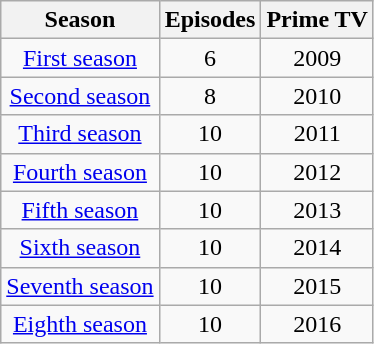<table class="wikitable" style="text-align:center">
<tr>
<th>Season</th>
<th>Episodes</th>
<th>Prime TV</th>
</tr>
<tr>
<td><a href='#'>First season</a></td>
<td>6</td>
<td>2009</td>
</tr>
<tr>
<td><a href='#'>Second season</a></td>
<td>8</td>
<td>2010</td>
</tr>
<tr>
<td><a href='#'>Third season</a></td>
<td>10</td>
<td>2011</td>
</tr>
<tr>
<td><a href='#'>Fourth season</a></td>
<td>10</td>
<td>2012</td>
</tr>
<tr>
<td><a href='#'>Fifth season</a></td>
<td>10</td>
<td>2013</td>
</tr>
<tr>
<td><a href='#'>Sixth season</a></td>
<td>10</td>
<td>2014</td>
</tr>
<tr>
<td><a href='#'>Seventh season</a></td>
<td>10</td>
<td>2015</td>
</tr>
<tr>
<td><a href='#'>Eighth season</a></td>
<td>10</td>
<td>2016</td>
</tr>
</table>
